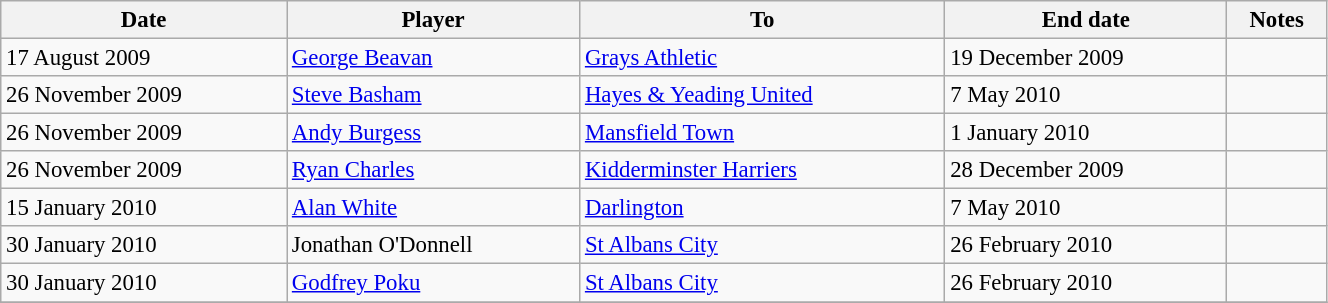<table class="wikitable" style="text-align:center; font-size:95%;width:70%; text-align:left">
<tr>
<th>Date</th>
<th>Player</th>
<th>To</th>
<th>End date</th>
<th>Notes</th>
</tr>
<tr --->
<td>17 August 2009</td>
<td> <a href='#'>George Beavan</a></td>
<td><a href='#'>Grays Athletic</a></td>
<td>19 December 2009</td>
<td align="center"></td>
</tr>
<tr --->
<td>26 November 2009</td>
<td> <a href='#'>Steve Basham</a></td>
<td><a href='#'>Hayes & Yeading United</a></td>
<td>7 May 2010</td>
<td align="center"></td>
</tr>
<tr --->
<td>26 November 2009</td>
<td> <a href='#'>Andy Burgess</a></td>
<td><a href='#'>Mansfield Town</a></td>
<td>1 January 2010</td>
<td align="center"></td>
</tr>
<tr --->
<td>26 November 2009</td>
<td> <a href='#'>Ryan Charles</a></td>
<td><a href='#'>Kidderminster Harriers</a></td>
<td>28 December 2009</td>
<td align="center"></td>
</tr>
<tr --->
<td>15 January 2010</td>
<td> <a href='#'>Alan White</a></td>
<td><a href='#'>Darlington</a></td>
<td>7 May 2010</td>
<td align="center"></td>
</tr>
<tr --->
<td>30 January 2010</td>
<td> Jonathan O'Donnell</td>
<td><a href='#'>St Albans City</a></td>
<td>26 February 2010</td>
<td align="center"></td>
</tr>
<tr --->
<td>30 January 2010</td>
<td> <a href='#'>Godfrey Poku</a></td>
<td><a href='#'>St Albans City</a></td>
<td>26 February 2010</td>
<td align="center"></td>
</tr>
<tr --->
</tr>
</table>
